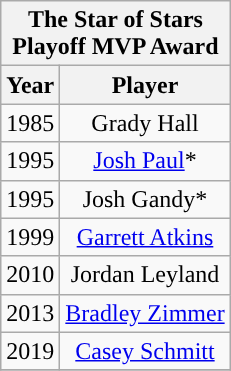<table class="wikitable" style="display: inline-table; margin-right: 20px; text-align:center">
<tr>
<th scope="col" colspan="2" style="width: 145px;">The Star of Stars Playoff MVP Award</th>
</tr>
<tr>
<th scope="col">Year</th>
<th scope="col">Player</th>
</tr>
<tr>
<td>1985</td>
<td>Grady Hall</td>
</tr>
<tr>
<td>1995</td>
<td><a href='#'>Josh Paul</a>*</td>
</tr>
<tr>
<td>1995</td>
<td>Josh Gandy*</td>
</tr>
<tr>
<td>1999</td>
<td><a href='#'>Garrett Atkins</a></td>
</tr>
<tr>
<td>2010</td>
<td>Jordan Leyland</td>
</tr>
<tr>
<td>2013</td>
<td><a href='#'>Bradley Zimmer</a></td>
</tr>
<tr>
<td>2019</td>
<td><a href='#'>Casey Schmitt</a></td>
</tr>
<tr>
</tr>
</table>
